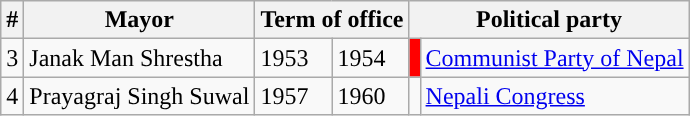<table class="wikitable">
<tr>
<th>#</th>
<th>Mayor</th>
<th colspan="2">Term of office</th>
<th colspan="2">Political party</th>
</tr>
<tr>
<td>3</td>
<td>Janak Man Shrestha</td>
<td>1953</td>
<td>1954</td>
<td bgcolor="red"></td>
<td><a href='#'>Communist Party of Nepal</a></td>
</tr>
<tr>
<td>4</td>
<td>Prayagraj Singh Suwal</td>
<td>1957</td>
<td>1960</td>
<td></td>
<td><a href='#'>Nepali Congress</a></td>
</tr>
</table>
